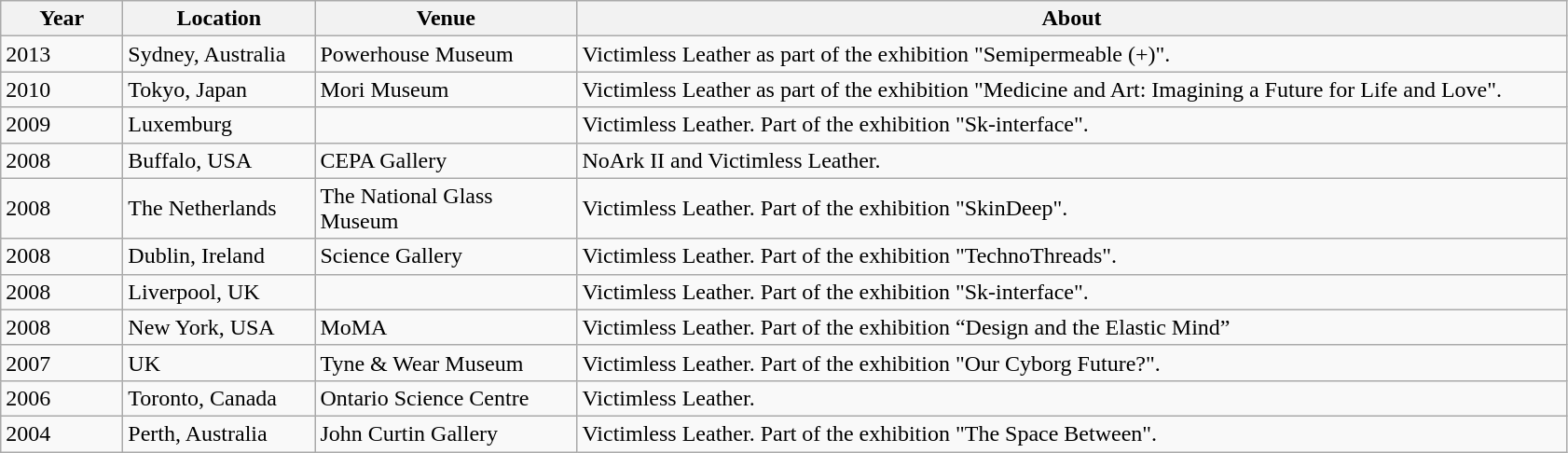<table class="wikitable" border="1">
<tr>
<th width="80">Year</th>
<th width="130">Location</th>
<th width="180">Venue</th>
<th width="700">About</th>
</tr>
<tr>
<td>2013</td>
<td>Sydney, Australia</td>
<td>Powerhouse Museum</td>
<td>Victimless Leather as part of the exhibition "Semipermeable (+)".</td>
</tr>
<tr>
<td>2010</td>
<td>Tokyo, Japan</td>
<td>Mori Museum</td>
<td>Victimless Leather as part of the exhibition "Medicine and Art: Imagining a Future for Life and Love".</td>
</tr>
<tr>
<td>2009</td>
<td>Luxemburg</td>
<td></td>
<td>Victimless Leather. Part of the exhibition "Sk-interface".</td>
</tr>
<tr>
<td>2008</td>
<td>Buffalo, USA</td>
<td>CEPA Gallery</td>
<td>NoArk II and Victimless Leather.</td>
</tr>
<tr>
<td>2008</td>
<td>The Netherlands</td>
<td>The National Glass Museum</td>
<td>Victimless Leather. Part of the exhibition "SkinDeep".</td>
</tr>
<tr>
<td>2008</td>
<td>Dublin, Ireland</td>
<td>Science Gallery</td>
<td>Victimless Leather. Part of the exhibition "TechnoThreads".</td>
</tr>
<tr>
<td>2008</td>
<td>Liverpool, UK</td>
<td></td>
<td>Victimless Leather. Part of the exhibition "Sk-interface".</td>
</tr>
<tr>
<td>2008</td>
<td>New York, USA</td>
<td>MoMA</td>
<td>Victimless Leather. Part of the exhibition “Design and the Elastic Mind”</td>
</tr>
<tr>
<td>2007</td>
<td>UK</td>
<td>Tyne & Wear Museum</td>
<td>Victimless Leather. Part of the exhibition "Our Cyborg Future?".</td>
</tr>
<tr>
<td>2006</td>
<td>Toronto, Canada</td>
<td>Ontario Science Centre</td>
<td>Victimless Leather.</td>
</tr>
<tr>
<td>2004</td>
<td>Perth, Australia</td>
<td>John Curtin Gallery</td>
<td>Victimless Leather. Part of the exhibition "The Space Between".</td>
</tr>
</table>
